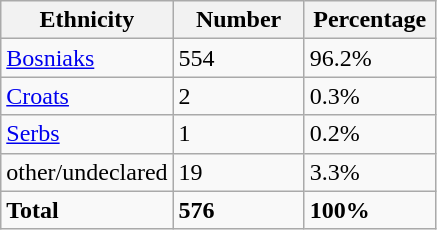<table class="wikitable">
<tr>
<th width="100px">Ethnicity</th>
<th width="80px">Number</th>
<th width="80px">Percentage</th>
</tr>
<tr>
<td><a href='#'>Bosniaks</a></td>
<td>554</td>
<td>96.2%</td>
</tr>
<tr>
<td><a href='#'>Croats</a></td>
<td>2</td>
<td>0.3%</td>
</tr>
<tr>
<td><a href='#'>Serbs</a></td>
<td>1</td>
<td>0.2%</td>
</tr>
<tr>
<td>other/undeclared</td>
<td>19</td>
<td>3.3%</td>
</tr>
<tr>
<td><strong>Total</strong></td>
<td><strong>576</strong></td>
<td><strong>100%</strong></td>
</tr>
</table>
